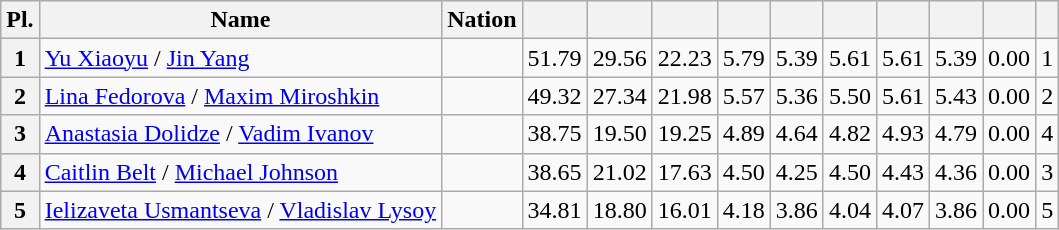<table class="wikitable sortable">
<tr>
<th>Pl.</th>
<th>Name</th>
<th>Nation</th>
<th></th>
<th></th>
<th></th>
<th></th>
<th></th>
<th></th>
<th></th>
<th></th>
<th></th>
<th></th>
</tr>
<tr>
<th>1</th>
<td><a href='#'>Yu Xiaoyu</a> / <a href='#'>Jin Yang</a></td>
<td></td>
<td>51.79</td>
<td>29.56</td>
<td>22.23</td>
<td>5.79</td>
<td>5.39</td>
<td>5.61</td>
<td>5.61</td>
<td>5.39</td>
<td>0.00</td>
<td>1</td>
</tr>
<tr>
<th>2</th>
<td><a href='#'>Lina Fedorova</a> / <a href='#'>Maxim Miroshkin</a></td>
<td></td>
<td>49.32</td>
<td>27.34</td>
<td>21.98</td>
<td>5.57</td>
<td>5.36</td>
<td>5.50</td>
<td>5.61</td>
<td>5.43</td>
<td>0.00</td>
<td>2</td>
</tr>
<tr>
<th>3</th>
<td><a href='#'>Anastasia Dolidze</a> / <a href='#'>Vadim Ivanov</a></td>
<td></td>
<td>38.75</td>
<td>19.50</td>
<td>19.25</td>
<td>4.89</td>
<td>4.64</td>
<td>4.82</td>
<td>4.93</td>
<td>4.79</td>
<td>0.00</td>
<td>4</td>
</tr>
<tr>
<th>4</th>
<td><a href='#'>Caitlin Belt</a> / <a href='#'>Michael Johnson</a></td>
<td></td>
<td>38.65</td>
<td>21.02</td>
<td>17.63</td>
<td>4.50</td>
<td>4.25</td>
<td>4.50</td>
<td>4.43</td>
<td>4.36</td>
<td>0.00</td>
<td>3</td>
</tr>
<tr>
<th>5</th>
<td><a href='#'>Ielizaveta Usmantseva</a> / <a href='#'>Vladislav Lysoy</a></td>
<td></td>
<td>34.81</td>
<td>18.80</td>
<td>16.01</td>
<td>4.18</td>
<td>3.86</td>
<td>4.04</td>
<td>4.07</td>
<td>3.86</td>
<td>0.00</td>
<td>5</td>
</tr>
</table>
